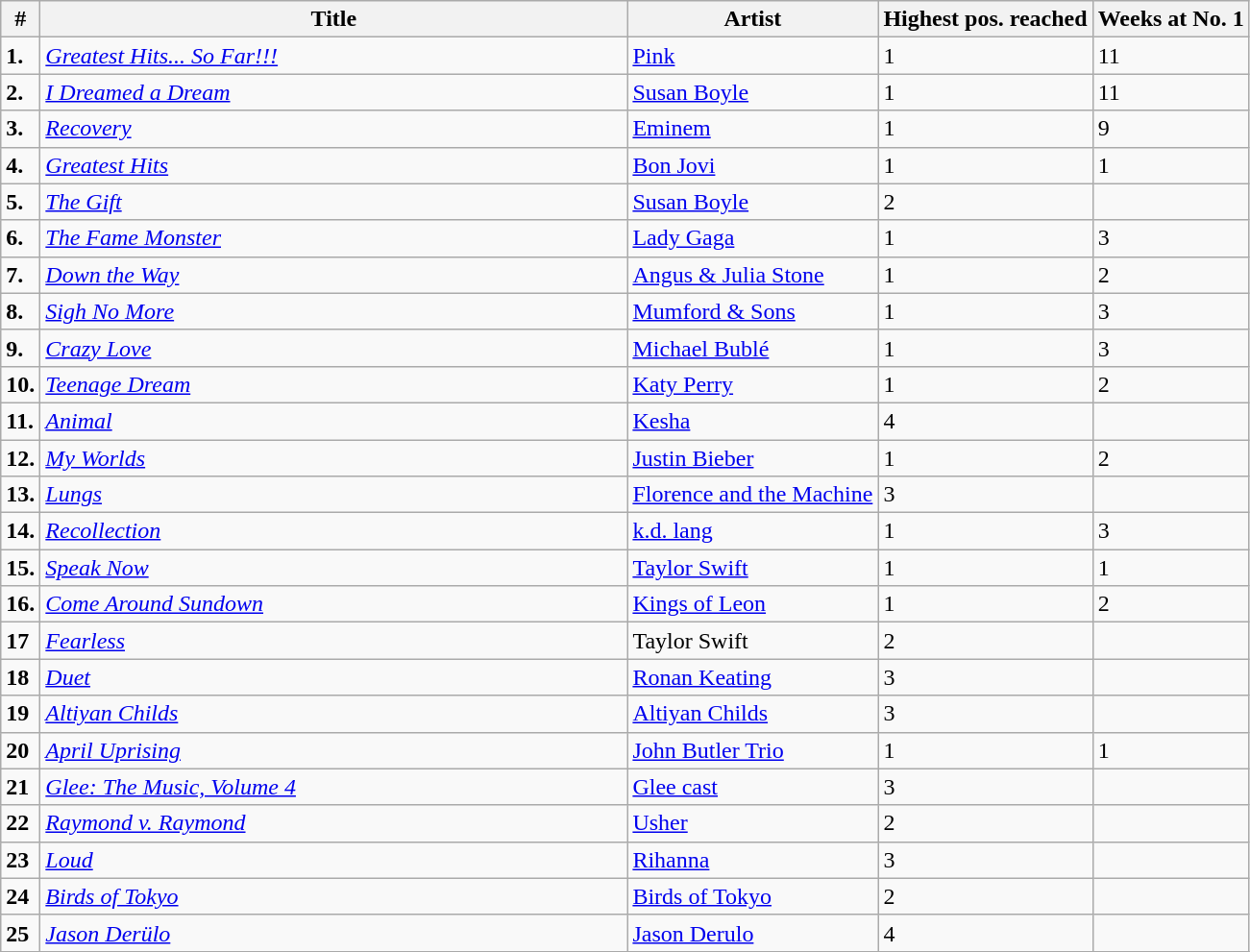<table class="wikitable">
<tr>
<th>#</th>
<th width="400">Title</th>
<th>Artist</th>
<th>Highest pos. reached</th>
<th>Weeks at No. 1</th>
</tr>
<tr>
<td><strong>1.</strong></td>
<td><em><a href='#'>Greatest Hits... So Far!!!</a></em></td>
<td><a href='#'>Pink</a></td>
<td>1</td>
<td>11</td>
</tr>
<tr>
<td><strong>2.</strong></td>
<td><em><a href='#'>I Dreamed a Dream</a></em></td>
<td><a href='#'>Susan Boyle</a></td>
<td>1</td>
<td>11</td>
</tr>
<tr>
<td><strong>3.</strong></td>
<td><em><a href='#'>Recovery</a></em></td>
<td><a href='#'>Eminem</a></td>
<td>1</td>
<td>9</td>
</tr>
<tr>
<td><strong>4.</strong></td>
<td><em><a href='#'>Greatest Hits</a></em></td>
<td><a href='#'>Bon Jovi</a></td>
<td>1</td>
<td>1</td>
</tr>
<tr>
<td><strong>5.</strong></td>
<td><em><a href='#'>The Gift</a></em></td>
<td><a href='#'>Susan Boyle</a></td>
<td>2</td>
<td></td>
</tr>
<tr>
<td><strong>6.</strong></td>
<td><em><a href='#'>The Fame Monster</a></em></td>
<td><a href='#'>Lady Gaga</a></td>
<td>1</td>
<td>3</td>
</tr>
<tr>
<td><strong>7.</strong></td>
<td><em><a href='#'>Down the Way</a></em></td>
<td><a href='#'>Angus & Julia Stone</a></td>
<td>1</td>
<td>2</td>
</tr>
<tr>
<td><strong>8.</strong></td>
<td><em><a href='#'>Sigh No More</a></em></td>
<td><a href='#'>Mumford & Sons</a></td>
<td>1</td>
<td>3</td>
</tr>
<tr>
<td><strong>9.</strong></td>
<td><em><a href='#'>Crazy Love</a></em></td>
<td><a href='#'>Michael Bublé</a></td>
<td>1</td>
<td>3</td>
</tr>
<tr>
<td><strong>10.</strong></td>
<td><em><a href='#'>Teenage Dream</a></em></td>
<td><a href='#'>Katy Perry</a></td>
<td>1</td>
<td>2</td>
</tr>
<tr>
<td><strong>11.</strong></td>
<td><em><a href='#'>Animal</a></em></td>
<td><a href='#'>Kesha</a></td>
<td>4</td>
<td></td>
</tr>
<tr>
<td><strong>12.</strong></td>
<td><em><a href='#'>My Worlds</a></em></td>
<td><a href='#'>Justin Bieber</a></td>
<td>1</td>
<td>2</td>
</tr>
<tr>
<td><strong>13.</strong></td>
<td><em><a href='#'>Lungs</a></em></td>
<td><a href='#'>Florence and the Machine</a></td>
<td>3</td>
<td></td>
</tr>
<tr>
<td><strong>14.</strong></td>
<td><em><a href='#'>Recollection</a></em></td>
<td><a href='#'>k.d. lang</a></td>
<td>1</td>
<td>3</td>
</tr>
<tr>
<td><strong>15.</strong></td>
<td><em><a href='#'>Speak Now</a></em></td>
<td><a href='#'>Taylor Swift</a></td>
<td>1</td>
<td>1</td>
</tr>
<tr>
<td><strong>16.</strong></td>
<td><em><a href='#'>Come Around Sundown</a></em></td>
<td><a href='#'>Kings of Leon</a></td>
<td>1</td>
<td>2</td>
</tr>
<tr>
<td><strong>17</strong></td>
<td><em><a href='#'>Fearless</a></em></td>
<td>Taylor Swift</td>
<td>2</td>
<td></td>
</tr>
<tr>
<td><strong>18</strong></td>
<td><em><a href='#'>Duet</a></em></td>
<td><a href='#'>Ronan Keating</a></td>
<td>3</td>
<td></td>
</tr>
<tr>
<td><strong>19</strong></td>
<td><em><a href='#'>Altiyan Childs</a></em></td>
<td><a href='#'>Altiyan Childs</a></td>
<td>3</td>
<td></td>
</tr>
<tr>
<td><strong>20</strong></td>
<td><em><a href='#'>April Uprising</a></em></td>
<td><a href='#'>John Butler Trio</a></td>
<td>1</td>
<td>1</td>
</tr>
<tr>
<td><strong>21</strong></td>
<td><em><a href='#'>Glee: The Music, Volume 4</a></em></td>
<td><a href='#'>Glee cast</a></td>
<td>3</td>
<td></td>
</tr>
<tr>
<td><strong>22</strong></td>
<td><em><a href='#'>Raymond v. Raymond</a></em></td>
<td><a href='#'>Usher</a></td>
<td>2</td>
<td></td>
</tr>
<tr>
<td><strong>23</strong></td>
<td><em><a href='#'>Loud</a></em></td>
<td><a href='#'>Rihanna</a></td>
<td>3</td>
<td></td>
</tr>
<tr>
<td><strong>24</strong></td>
<td><em><a href='#'>Birds of Tokyo</a></em></td>
<td><a href='#'>Birds of Tokyo</a></td>
<td>2</td>
<td></td>
</tr>
<tr>
<td><strong>25</strong></td>
<td><em><a href='#'>Jason Derülo</a></em></td>
<td><a href='#'>Jason Derulo</a></td>
<td>4</td>
<td></td>
</tr>
<tr>
</tr>
</table>
